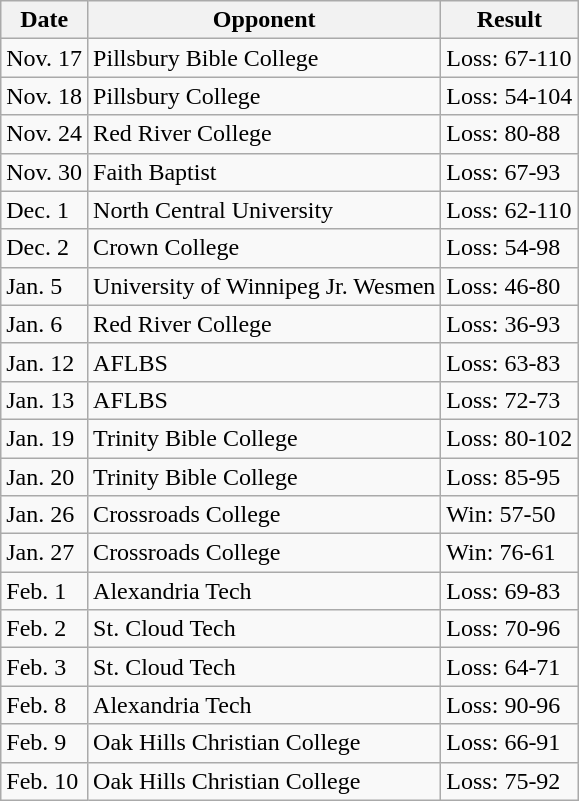<table class="wikitable">
<tr>
<th>Date</th>
<th>Opponent</th>
<th>Result</th>
</tr>
<tr>
<td>Nov. 17</td>
<td>Pillsbury Bible College</td>
<td>Loss: 67-110</td>
</tr>
<tr>
<td>Nov. 18</td>
<td>Pillsbury College</td>
<td>Loss: 54-104</td>
</tr>
<tr>
<td>Nov. 24</td>
<td>Red River College</td>
<td>Loss: 80-88</td>
</tr>
<tr>
<td>Nov. 30</td>
<td>Faith Baptist</td>
<td>Loss: 67-93</td>
</tr>
<tr>
<td>Dec. 1</td>
<td>North Central University</td>
<td>Loss: 62-110</td>
</tr>
<tr>
<td>Dec. 2</td>
<td>Crown College</td>
<td>Loss: 54-98</td>
</tr>
<tr>
<td>Jan. 5</td>
<td>University of Winnipeg Jr. Wesmen</td>
<td>Loss: 46-80</td>
</tr>
<tr>
<td>Jan. 6</td>
<td>Red River College</td>
<td>Loss: 36-93</td>
</tr>
<tr>
<td>Jan. 12</td>
<td>AFLBS</td>
<td>Loss: 63-83</td>
</tr>
<tr>
<td>Jan. 13</td>
<td>AFLBS</td>
<td>Loss: 72-73</td>
</tr>
<tr>
<td>Jan. 19</td>
<td>Trinity Bible College</td>
<td>Loss: 80-102</td>
</tr>
<tr>
<td>Jan. 20</td>
<td>Trinity Bible College</td>
<td>Loss: 85-95</td>
</tr>
<tr>
<td>Jan. 26</td>
<td>Crossroads College</td>
<td>Win: 57-50</td>
</tr>
<tr>
<td>Jan. 27</td>
<td>Crossroads College</td>
<td>Win: 76-61</td>
</tr>
<tr>
<td>Feb. 1</td>
<td>Alexandria Tech</td>
<td>Loss: 69-83</td>
</tr>
<tr>
<td>Feb. 2</td>
<td>St. Cloud Tech</td>
<td>Loss: 70-96</td>
</tr>
<tr>
<td>Feb. 3</td>
<td>St. Cloud Tech</td>
<td>Loss: 64-71</td>
</tr>
<tr>
<td>Feb. 8</td>
<td>Alexandria Tech</td>
<td>Loss: 90-96</td>
</tr>
<tr>
<td>Feb. 9</td>
<td>Oak Hills Christian College</td>
<td>Loss: 66-91</td>
</tr>
<tr>
<td>Feb. 10</td>
<td>Oak Hills Christian College</td>
<td>Loss: 75-92</td>
</tr>
</table>
